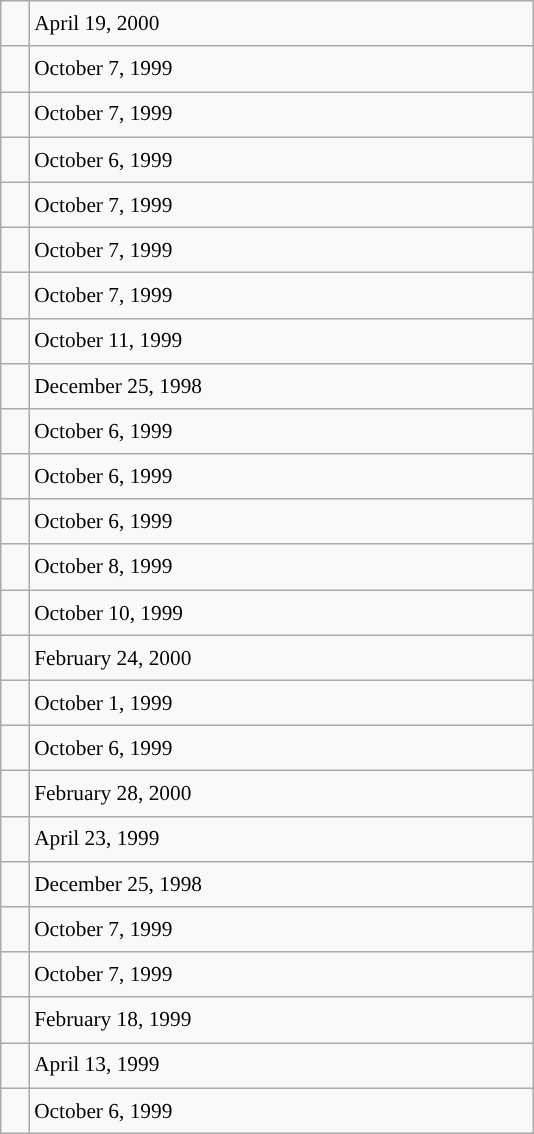<table class="wikitable" style="font-size: 89%; float: left; width: 25em; margin-right: 1em; line-height: 1.65em !important; height: 540px;">
<tr>
<td></td>
<td>April 19, 2000</td>
</tr>
<tr>
<td></td>
<td>October 7, 1999</td>
</tr>
<tr>
<td></td>
<td>October 7, 1999</td>
</tr>
<tr>
<td></td>
<td>October 6, 1999</td>
</tr>
<tr>
<td></td>
<td>October 7, 1999</td>
</tr>
<tr>
<td></td>
<td>October 7, 1999</td>
</tr>
<tr>
<td></td>
<td>October 7, 1999</td>
</tr>
<tr>
<td></td>
<td>October 11, 1999</td>
</tr>
<tr>
<td></td>
<td>December 25, 1998</td>
</tr>
<tr>
<td></td>
<td>October 6, 1999</td>
</tr>
<tr>
<td></td>
<td>October 6, 1999</td>
</tr>
<tr>
<td></td>
<td>October 6, 1999</td>
</tr>
<tr>
<td></td>
<td>October 8, 1999</td>
</tr>
<tr>
<td></td>
<td>October 10, 1999</td>
</tr>
<tr>
<td></td>
<td>February 24, 2000</td>
</tr>
<tr>
<td></td>
<td>October 1, 1999</td>
</tr>
<tr>
<td></td>
<td>October 6, 1999</td>
</tr>
<tr>
<td></td>
<td>February 28, 2000</td>
</tr>
<tr>
<td></td>
<td>April 23, 1999</td>
</tr>
<tr>
<td></td>
<td>December 25, 1998</td>
</tr>
<tr>
<td></td>
<td>October 7, 1999</td>
</tr>
<tr>
<td></td>
<td>October 7, 1999</td>
</tr>
<tr>
<td></td>
<td>February 18, 1999</td>
</tr>
<tr>
<td></td>
<td>April 13, 1999</td>
</tr>
<tr>
<td></td>
<td>October 6, 1999</td>
</tr>
</table>
